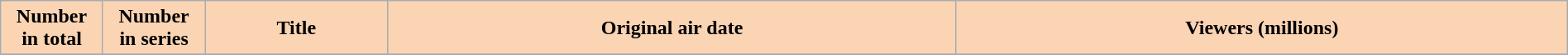<table class="wikitable plainrowheaders" style="width:100%;">
<tr>
<th scope="col" style="background-color: #FBD4B4; color: #000; width: 75px">Number<br>in total</th>
<th scope="col" style="background-color: #FBD4B4; color: #000; width: 75px">Number<br>in series</th>
<th scope="col" style="background-color: #FBD4B4; color: #000;">Title</th>
<th scope="col" style="background-color: #FBD4B4; color: #000;">Original air date</th>
<th scope="col" style="background-color: #FBD4B4; color: #000;">Viewers (millions)</th>
</tr>
<tr>
</tr>
</table>
